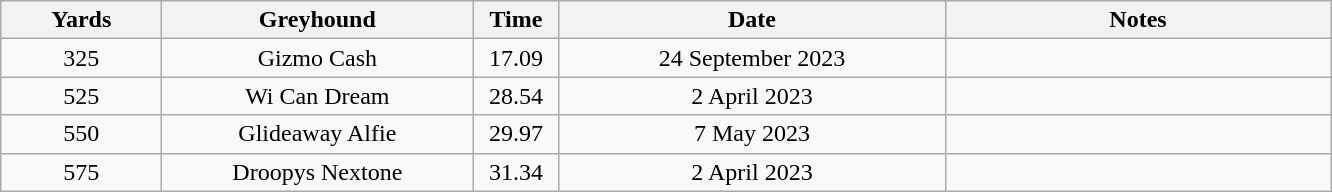<table class="wikitable" style="font-size: 100%">
<tr>
<th width=100>Yards</th>
<th width=200>Greyhound</th>
<th width=50>Time</th>
<th width=250>Date</th>
<th width=250>Notes</th>
</tr>
<tr align=center>
<td>325</td>
<td>Gizmo Cash</td>
<td>17.09</td>
<td>24 September 2023</td>
<td></td>
</tr>
<tr align=center>
<td>525</td>
<td>Wi Can Dream</td>
<td>28.54</td>
<td>2 April 2023</td>
<td></td>
</tr>
<tr align=center>
<td>550</td>
<td>Glideaway Alfie</td>
<td>29.97</td>
<td>7 May 2023</td>
<td></td>
</tr>
<tr align=center>
<td>575</td>
<td>Droopys Nextone</td>
<td>31.34</td>
<td>2 April 2023</td>
<td></td>
</tr>
</table>
